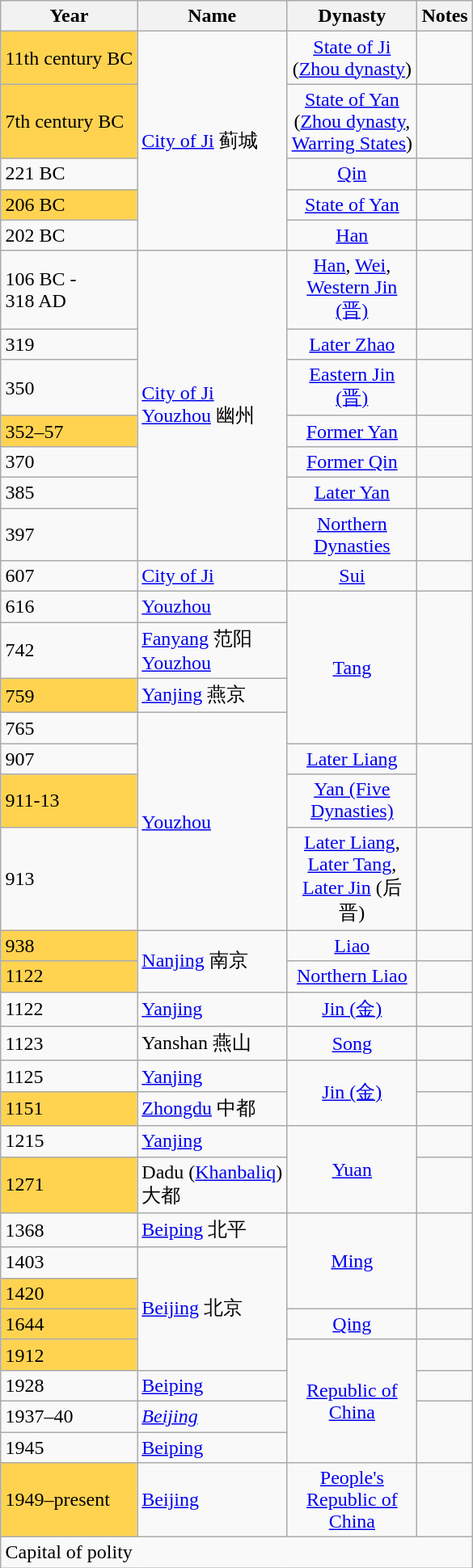<table class="wikitable" style="float: right; margin-left:1em;">
<tr>
<th>Year</th>
<th>Name</th>
<th style="width: 100px;">Dynasty</th>
<th>Notes</th>
</tr>
<tr>
<td style="background:#FFD350;"> 11th century BC</td>
<td rowspan=5><a href='#'>City of Ji</a> 蓟城</td>
<td style="text-align: center;"><a href='#'>State of Ji</a><br>(<a href='#'>Zhou dynasty</a>)</td>
<td></td>
</tr>
<tr>
<td style="background:#FFD350;"> 7th century BC</td>
<td style="text-align: center;"><a href='#'>State of Yan</a><br>(<a href='#'>Zhou dynasty</a>, <a href='#'>Warring States</a>)</td>
<td></td>
</tr>
<tr>
<td>221 BC</td>
<td style="text-align: center;"><a href='#'>Qin</a></td>
<td></td>
</tr>
<tr>
<td style="background:#FFD350;">206 BC</td>
<td style="text-align: center;"><a href='#'>State of Yan</a></td>
<td></td>
</tr>
<tr>
<td>202 BC</td>
<td style="text-align: center;"><a href='#'>Han</a></td>
<td></td>
</tr>
<tr>
<td>106 BC - <br> 318 AD</td>
<td rowspan=7><a href='#'>City of Ji</a><br><a href='#'>Youzhou</a> 幽州</td>
<td style="text-align: center;"><a href='#'>Han</a>, <a href='#'>Wei</a>, <a href='#'>Western Jin (晋)</a></td>
<td></td>
</tr>
<tr>
<td>319</td>
<td style="text-align: center;"><a href='#'>Later Zhao</a></td>
<td></td>
</tr>
<tr>
<td>350</td>
<td style="text-align: center;"><a href='#'>Eastern Jin (晋)</a></td>
<td></td>
</tr>
<tr>
<td style="background:#FFD350;">352–57</td>
<td style="text-align: center;"><a href='#'>Former Yan</a></td>
<td></td>
</tr>
<tr>
<td>370</td>
<td style="text-align: center;"><a href='#'>Former Qin</a></td>
<td></td>
</tr>
<tr>
<td>385</td>
<td style="text-align: center;"><a href='#'>Later Yan</a></td>
<td></td>
</tr>
<tr>
<td>397</td>
<td style="text-align: center;"><a href='#'>Northern Dynasties</a></td>
<td></td>
</tr>
<tr>
<td>607</td>
<td><a href='#'>City of Ji</a></td>
<td style="text-align: center;"><a href='#'>Sui</a></td>
<td></td>
</tr>
<tr>
<td>616</td>
<td><a href='#'>Youzhou</a></td>
<td rowspan=4 style="text-align: center;"><a href='#'>Tang</a></td>
<td rowspan=4></td>
</tr>
<tr>
<td>742</td>
<td><a href='#'>Fanyang</a> 范阳 <br><a href='#'>Youzhou</a></td>
</tr>
<tr>
<td style="background:#FFD350;">759</td>
<td><a href='#'>Yanjing</a> 燕京</td>
</tr>
<tr>
<td>765</td>
<td rowspan=4><a href='#'>Youzhou</a></td>
</tr>
<tr>
<td>907</td>
<td style="text-align: center;"><a href='#'>Later Liang</a></td>
<td rowspan=2></td>
</tr>
<tr>
<td style="background:#FFD350;">911-13</td>
<td style="text-align: center;"><a href='#'>Yan (Five Dynasties)</a></td>
</tr>
<tr>
<td>913</td>
<td style="text-align: center;"><a href='#'>Later Liang</a>, <a href='#'>Later Tang</a>, <a href='#'>Later Jin</a> (后晋)</td>
<td></td>
</tr>
<tr>
<td style="background:#FFD350;">938</td>
<td rowspan=2><a href='#'>Nanjing</a> 南京</td>
<td style="text-align: center;"><a href='#'>Liao</a></td>
<td></td>
</tr>
<tr>
<td rowspan=2; style="background:#FFD350;">1122</td>
<td style="text-align: center;"><a href='#'>Northern Liao</a></td>
<td></td>
</tr>
<tr>
<td rowspan=2><a href='#'>Yanjing</a></td>
<td rowspan=2; style="text-align: center;"><a href='#'>Jin (金)</a></td>
<td rowspan=2></td>
</tr>
<tr>
<td>1122</td>
</tr>
<tr>
<td>1123</td>
<td>Yanshan 燕山</td>
<td style="text-align: center;"><a href='#'>Song</a></td>
<td></td>
</tr>
<tr>
<td>1125</td>
<td><a href='#'>Yanjing</a></td>
<td rowspan=2 style="text-align: center;"><a href='#'>Jin (金)</a></td>
<td></td>
</tr>
<tr>
<td style="background:#FFD350;">1151</td>
<td><a href='#'>Zhongdu</a> 中都</td>
<td></td>
</tr>
<tr>
<td>1215</td>
<td><a href='#'>Yanjing</a></td>
<td rowspan=2 style="text-align: center;"><a href='#'>Yuan</a></td>
<td></td>
</tr>
<tr>
<td style="background:#FFD350;">1271</td>
<td>Dadu (<a href='#'>Khanbaliq</a>)<br> 大都</td>
<td></td>
</tr>
<tr>
<td>1368</td>
<td><a href='#'>Beiping</a> 北平</td>
<td rowspan=3 style="text-align: center;"><a href='#'>Ming</a></td>
<td rowspan=3></td>
</tr>
<tr>
<td>1403</td>
<td rowspan=4><a href='#'>Beijing</a> 北京</td>
</tr>
<tr>
<td style="background:#FFD350;">1420</td>
</tr>
<tr>
<td style="background:#FFD350;">1644</td>
<td style="text-align: center;"><a href='#'>Qing</a></td>
<td></td>
</tr>
<tr>
<td style="background:#FFD350;">1912</td>
<td rowspan=4 style="text-align: center;"><a href='#'>Republic of China</a></td>
<td></td>
</tr>
<tr>
<td>1928</td>
<td><a href='#'>Beiping</a></td>
<td></td>
</tr>
<tr>
<td>1937–40</td>
<td><em><a href='#'>Beijing</a></em></td>
<td rowspan=2></td>
</tr>
<tr>
<td>1945</td>
<td><a href='#'>Beiping</a></td>
</tr>
<tr>
<td style="background:#FFD350;">1949–present</td>
<td><a href='#'>Beijing</a></td>
<td style="text-align: center;"><a href='#'>People's Republic of China</a></td>
<td></td>
</tr>
<tr>
<td colspan=4> Capital of polity</td>
</tr>
</table>
